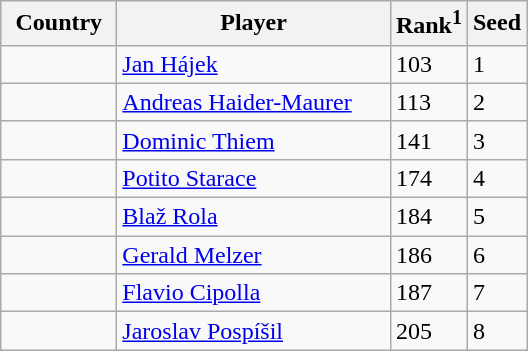<table class="sortable wikitable">
<tr>
<th width="70">Country</th>
<th width="175">Player</th>
<th>Rank<sup>1</sup></th>
<th>Seed</th>
</tr>
<tr>
<td></td>
<td><a href='#'>Jan Hájek</a></td>
<td>103</td>
<td>1</td>
</tr>
<tr>
<td></td>
<td><a href='#'>Andreas Haider-Maurer</a></td>
<td>113</td>
<td>2</td>
</tr>
<tr>
<td></td>
<td><a href='#'>Dominic Thiem</a></td>
<td>141</td>
<td>3</td>
</tr>
<tr>
<td></td>
<td><a href='#'>Potito Starace</a></td>
<td>174</td>
<td>4</td>
</tr>
<tr>
<td></td>
<td><a href='#'>Blaž Rola</a></td>
<td>184</td>
<td>5</td>
</tr>
<tr>
<td></td>
<td><a href='#'>Gerald Melzer</a></td>
<td>186</td>
<td>6</td>
</tr>
<tr>
<td></td>
<td><a href='#'>Flavio Cipolla</a></td>
<td>187</td>
<td>7</td>
</tr>
<tr>
<td></td>
<td><a href='#'>Jaroslav Pospíšil</a></td>
<td>205</td>
<td>8</td>
</tr>
</table>
